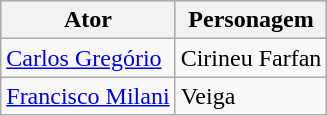<table class="wikitable sortable">
<tr style="background:#ccc;">
<th>Ator</th>
<th>Personagem</th>
</tr>
<tr>
<td><a href='#'>Carlos Gregório</a></td>
<td>Cirineu Farfan</td>
</tr>
<tr>
<td><a href='#'>Francisco Milani</a></td>
<td>Veiga</td>
</tr>
</table>
